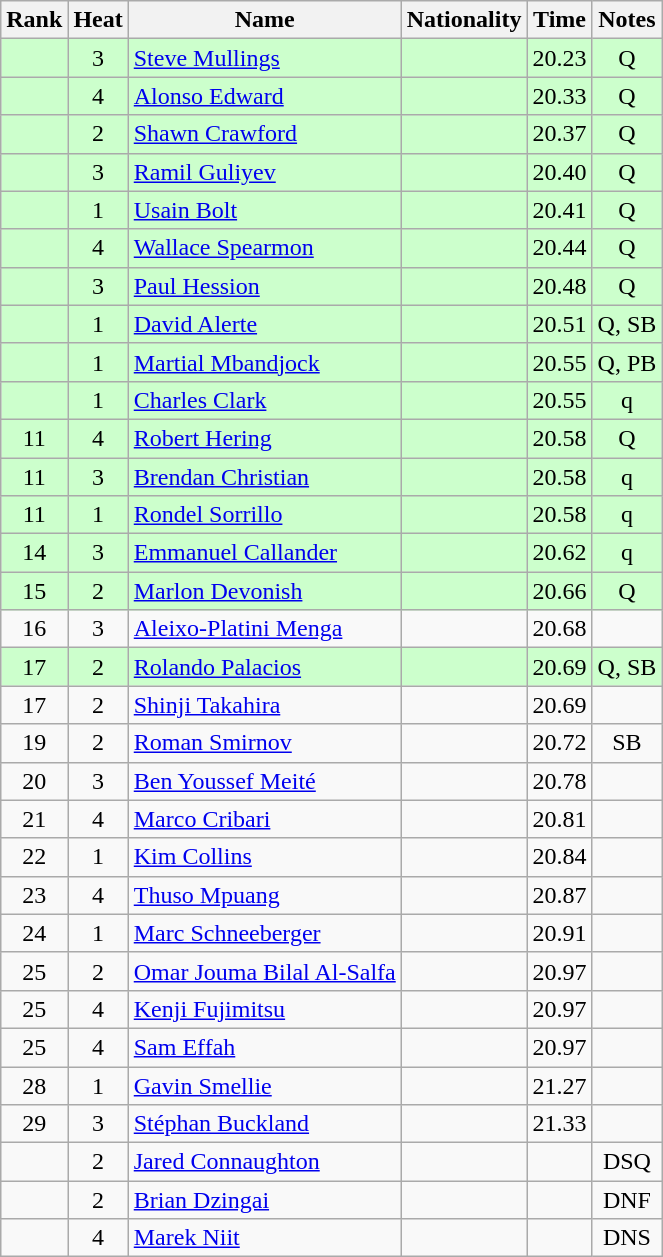<table class="wikitable sortable" style="text-align:center">
<tr>
<th>Rank</th>
<th>Heat</th>
<th>Name</th>
<th>Nationality</th>
<th>Time</th>
<th>Notes</th>
</tr>
<tr bgcolor=ccffcc>
<td></td>
<td>3</td>
<td align=left><a href='#'>Steve Mullings</a></td>
<td align=left></td>
<td>20.23</td>
<td>Q</td>
</tr>
<tr bgcolor=ccffcc>
<td></td>
<td>4</td>
<td align=left><a href='#'>Alonso Edward</a></td>
<td align=left></td>
<td>20.33</td>
<td>Q</td>
</tr>
<tr bgcolor=ccffcc>
<td></td>
<td>2</td>
<td align=left><a href='#'>Shawn Crawford</a></td>
<td align=left></td>
<td>20.37</td>
<td>Q</td>
</tr>
<tr bgcolor=ccffcc>
<td></td>
<td>3</td>
<td align=left><a href='#'>Ramil Guliyev</a></td>
<td align=left></td>
<td>20.40</td>
<td>Q</td>
</tr>
<tr bgcolor=ccffcc>
<td></td>
<td>1</td>
<td align=left><a href='#'>Usain Bolt</a></td>
<td align=left></td>
<td>20.41</td>
<td>Q</td>
</tr>
<tr bgcolor=ccffcc>
<td></td>
<td>4</td>
<td align=left><a href='#'>Wallace Spearmon</a></td>
<td align=left></td>
<td>20.44</td>
<td>Q</td>
</tr>
<tr bgcolor=ccffcc>
<td></td>
<td>3</td>
<td align=left><a href='#'>Paul Hession</a></td>
<td align=left></td>
<td>20.48</td>
<td>Q</td>
</tr>
<tr bgcolor=ccffcc>
<td></td>
<td>1</td>
<td align=left><a href='#'>David Alerte</a></td>
<td align=left></td>
<td>20.51</td>
<td>Q, SB</td>
</tr>
<tr bgcolor=ccffcc>
<td></td>
<td>1</td>
<td align=left><a href='#'>Martial Mbandjock</a></td>
<td align=left></td>
<td>20.55</td>
<td>Q, PB</td>
</tr>
<tr bgcolor=ccffcc>
<td></td>
<td>1</td>
<td align=left><a href='#'>Charles Clark</a></td>
<td align=left></td>
<td>20.55</td>
<td>q</td>
</tr>
<tr bgcolor=ccffcc>
<td>11</td>
<td>4</td>
<td align=left><a href='#'>Robert Hering</a></td>
<td align=left></td>
<td>20.58</td>
<td>Q</td>
</tr>
<tr bgcolor=ccffcc>
<td>11</td>
<td>3</td>
<td align=left><a href='#'>Brendan Christian</a></td>
<td align=left></td>
<td>20.58</td>
<td>q</td>
</tr>
<tr bgcolor=ccffcc>
<td>11</td>
<td>1</td>
<td align=left><a href='#'>Rondel Sorrillo</a></td>
<td align=left></td>
<td>20.58</td>
<td>q</td>
</tr>
<tr bgcolor=ccffcc>
<td>14</td>
<td>3</td>
<td align=left><a href='#'>Emmanuel Callander</a></td>
<td align=left></td>
<td>20.62</td>
<td>q</td>
</tr>
<tr bgcolor=ccffcc>
<td>15</td>
<td>2</td>
<td align=left><a href='#'>Marlon Devonish</a></td>
<td align=left></td>
<td>20.66</td>
<td>Q</td>
</tr>
<tr>
<td>16</td>
<td>3</td>
<td align=left><a href='#'>Aleixo-Platini Menga</a></td>
<td align=left></td>
<td>20.68</td>
<td></td>
</tr>
<tr bgcolor=ccffcc>
<td>17</td>
<td>2</td>
<td align=left><a href='#'>Rolando Palacios</a></td>
<td align=left></td>
<td>20.69</td>
<td>Q, SB</td>
</tr>
<tr>
<td>17</td>
<td>2</td>
<td align=left><a href='#'>Shinji Takahira</a></td>
<td align=left></td>
<td>20.69</td>
<td></td>
</tr>
<tr>
<td>19</td>
<td>2</td>
<td align=left><a href='#'>Roman Smirnov</a></td>
<td align=left></td>
<td>20.72</td>
<td>SB</td>
</tr>
<tr>
<td>20</td>
<td>3</td>
<td align=left><a href='#'>Ben Youssef Meité</a></td>
<td align=left></td>
<td>20.78</td>
<td></td>
</tr>
<tr>
<td>21</td>
<td>4</td>
<td align=left><a href='#'>Marco Cribari</a></td>
<td align=left></td>
<td>20.81</td>
<td></td>
</tr>
<tr>
<td>22</td>
<td>1</td>
<td align=left><a href='#'>Kim Collins</a></td>
<td align=left></td>
<td>20.84</td>
<td></td>
</tr>
<tr>
<td>23</td>
<td>4</td>
<td align=left><a href='#'>Thuso Mpuang</a></td>
<td align=left></td>
<td>20.87</td>
<td></td>
</tr>
<tr>
<td>24</td>
<td>1</td>
<td align=left><a href='#'>Marc Schneeberger</a></td>
<td align=left></td>
<td>20.91</td>
<td></td>
</tr>
<tr>
<td>25</td>
<td>2</td>
<td align=left><a href='#'>Omar Jouma Bilal Al-Salfa</a></td>
<td align=left></td>
<td>20.97</td>
<td></td>
</tr>
<tr>
<td>25</td>
<td>4</td>
<td align=left><a href='#'>Kenji Fujimitsu</a></td>
<td align=left></td>
<td>20.97</td>
<td></td>
</tr>
<tr>
<td>25</td>
<td>4</td>
<td align=left><a href='#'>Sam Effah</a></td>
<td align=left></td>
<td>20.97</td>
<td></td>
</tr>
<tr>
<td>28</td>
<td>1</td>
<td align=left><a href='#'>Gavin Smellie</a></td>
<td align=left></td>
<td>21.27</td>
<td></td>
</tr>
<tr>
<td>29</td>
<td>3</td>
<td align=left><a href='#'>Stéphan Buckland</a></td>
<td align=left></td>
<td>21.33</td>
<td></td>
</tr>
<tr>
<td></td>
<td>2</td>
<td align=left><a href='#'>Jared Connaughton</a></td>
<td align=left></td>
<td></td>
<td>DSQ</td>
</tr>
<tr>
<td></td>
<td>2</td>
<td align=left><a href='#'>Brian Dzingai</a></td>
<td align=left></td>
<td></td>
<td>DNF</td>
</tr>
<tr>
<td></td>
<td>4</td>
<td align=left><a href='#'>Marek Niit</a></td>
<td align=left></td>
<td></td>
<td>DNS</td>
</tr>
</table>
